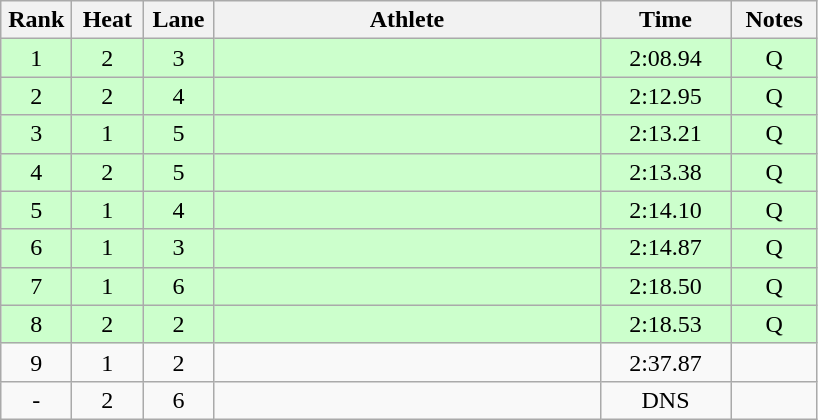<table class="wikitable" style="text-align:center">
<tr>
<th width=40>Rank</th>
<th width=40>Heat</th>
<th width=40>Lane</th>
<th width=250>Athlete</th>
<th width=80>Time</th>
<th width=50>Notes</th>
</tr>
<tr style="background:#cfc;">
<td>1</td>
<td>2</td>
<td>3</td>
<td align=left></td>
<td>2:08.94</td>
<td>Q</td>
</tr>
<tr style="background:#cfc;">
<td>2</td>
<td>2</td>
<td>4</td>
<td align=left></td>
<td>2:12.95</td>
<td>Q</td>
</tr>
<tr style="background:#cfc;">
<td>3</td>
<td>1</td>
<td>5</td>
<td align=left></td>
<td>2:13.21</td>
<td>Q</td>
</tr>
<tr style="background:#cfc;">
<td>4</td>
<td>2</td>
<td>5</td>
<td align=left></td>
<td>2:13.38</td>
<td>Q</td>
</tr>
<tr style="background:#cfc;">
<td>5</td>
<td>1</td>
<td>4</td>
<td align=left></td>
<td>2:14.10</td>
<td>Q</td>
</tr>
<tr style="background:#cfc;">
<td>6</td>
<td>1</td>
<td>3</td>
<td align=left></td>
<td>2:14.87</td>
<td>Q</td>
</tr>
<tr style="background:#cfc;">
<td>7</td>
<td>1</td>
<td>6</td>
<td align=left></td>
<td>2:18.50</td>
<td>Q</td>
</tr>
<tr style="background:#cfc;">
<td>8</td>
<td>2</td>
<td>2</td>
<td align=left></td>
<td>2:18.53</td>
<td>Q</td>
</tr>
<tr>
<td>9</td>
<td>1</td>
<td>2</td>
<td align=left></td>
<td>2:37.87</td>
<td></td>
</tr>
<tr>
<td>-</td>
<td>2</td>
<td>6</td>
<td align=left></td>
<td>DNS</td>
<td></td>
</tr>
</table>
